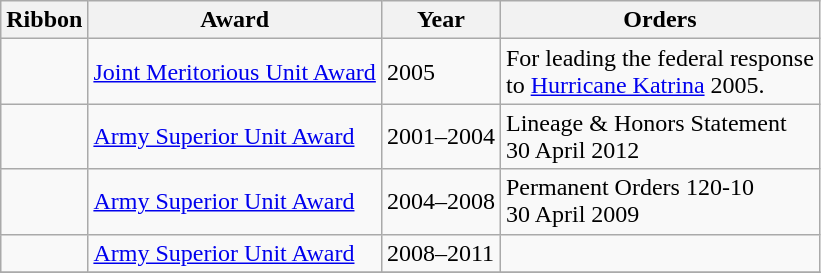<table class="wikitable">
<tr>
<th>Ribbon</th>
<th>Award</th>
<th>Year</th>
<th>Orders</th>
</tr>
<tr>
<td></td>
<td><a href='#'>Joint Meritorious Unit Award</a></td>
<td>2005</td>
<td>For leading the federal response<br> to <a href='#'>Hurricane Katrina</a> 2005.</td>
</tr>
<tr ->
<td></td>
<td><a href='#'>Army Superior Unit Award</a></td>
<td>2001–2004</td>
<td>Lineage & Honors Statement<br>30 April 2012</td>
</tr>
<tr>
<td></td>
<td><a href='#'>Army Superior Unit Award</a></td>
<td>2004–2008</td>
<td>Permanent Orders 120-10<br>30 April 2009</td>
</tr>
<tr>
<td></td>
<td><a href='#'>Army Superior Unit Award</a></td>
<td>2008–2011</td>
<td></td>
</tr>
<tr>
</tr>
</table>
